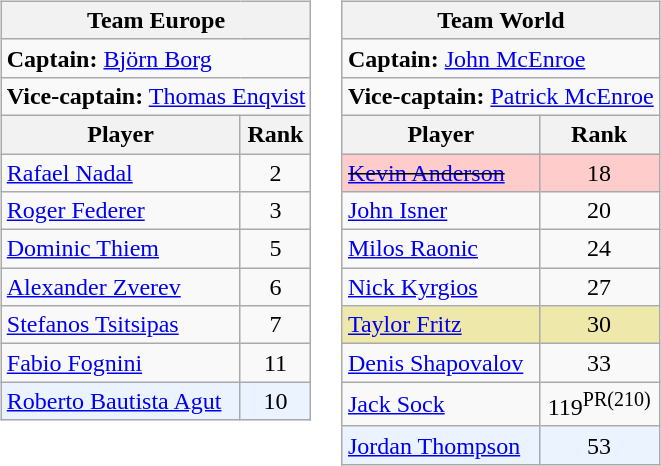<table>
<tr valign=top>
<td><br><table class="wikitable">
<tr>
<th colspan=2> Team Europe</th>
</tr>
<tr>
<td colspan=2><strong>Captain:</strong>  <a href='#'>Björn Borg</a></td>
</tr>
<tr>
<td colspan=2><strong>Vice-captain:</strong>  <a href='#'>Thomas Enqvist</a></td>
</tr>
<tr>
<th>Player</th>
<th>Rank</th>
</tr>
<tr>
<td> <a href='#'>Rafael Nadal</a></td>
<td align=center>2</td>
</tr>
<tr>
<td> <a href='#'>Roger Federer</a></td>
<td align=center>3</td>
</tr>
<tr>
<td> <a href='#'>Dominic Thiem</a></td>
<td align=center>5</td>
</tr>
<tr>
<td> <a href='#'>Alexander Zverev</a></td>
<td align=center>6</td>
</tr>
<tr>
<td> <a href='#'>Stefanos Tsitsipas</a></td>
<td align=center>7</td>
</tr>
<tr>
<td> <a href='#'>Fabio Fognini</a></td>
<td align=center>11</td>
</tr>
<tr style="background:#eaf3ff;">
<td> <a href='#'>Roberto Bautista Agut</a></td>
<td align=center>10</td>
</tr>
</table>
</td>
<td><br><table class="wikitable">
<tr>
<th colspan=2> Team World</th>
</tr>
<tr>
<td colspan=2><strong>Captain:</strong>  <a href='#'>John McEnroe</a></td>
</tr>
<tr>
<td colspan=2><strong>Vice-captain:</strong>  <a href='#'>Patrick McEnroe</a></td>
</tr>
<tr>
<th>Player</th>
<th>Rank</th>
</tr>
<tr style="background:#fcc;">
<td> <s><a href='#'>Kevin Anderson</a></s></td>
<td align=center>18</td>
</tr>
<tr>
<td> <a href='#'>John Isner</a></td>
<td align=center>20</td>
</tr>
<tr>
<td> <a href='#'>Milos Raonic</a></td>
<td align=center>24</td>
</tr>
<tr>
<td> <a href='#'>Nick Kyrgios</a></td>
<td align=center>27</td>
</tr>
<tr style="background:#eee8aa;">
<td> <a href='#'>Taylor Fritz</a></td>
<td align=center>30</td>
</tr>
<tr>
<td> <a href='#'>Denis Shapovalov</a></td>
<td align=center>33</td>
</tr>
<tr>
<td> <a href='#'>Jack Sock</a></td>
<td align=center>119<sup>PR(210)</sup></td>
</tr>
<tr style="background:#eaf3ff;">
<td> <a href='#'>Jordan Thompson</a></td>
<td align=center>53</td>
</tr>
</table>
</td>
</tr>
</table>
